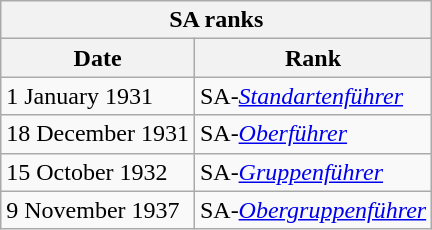<table class="wikitable float-right">
<tr>
<th colspan="2">SA ranks</th>
</tr>
<tr>
<th>Date</th>
<th>Rank</th>
</tr>
<tr>
<td>1 January 1931</td>
<td>SA-<em><a href='#'>Standartenführer</a></em></td>
</tr>
<tr>
<td>18 December 1931</td>
<td>SA-<em><a href='#'>Oberführer</a></em></td>
</tr>
<tr>
<td>15 October 1932</td>
<td>SA-<em><a href='#'>Gruppenführer</a></em></td>
</tr>
<tr>
<td>9 November 1937</td>
<td>SA-<em><a href='#'>Obergruppenführer</a></em></td>
</tr>
</table>
